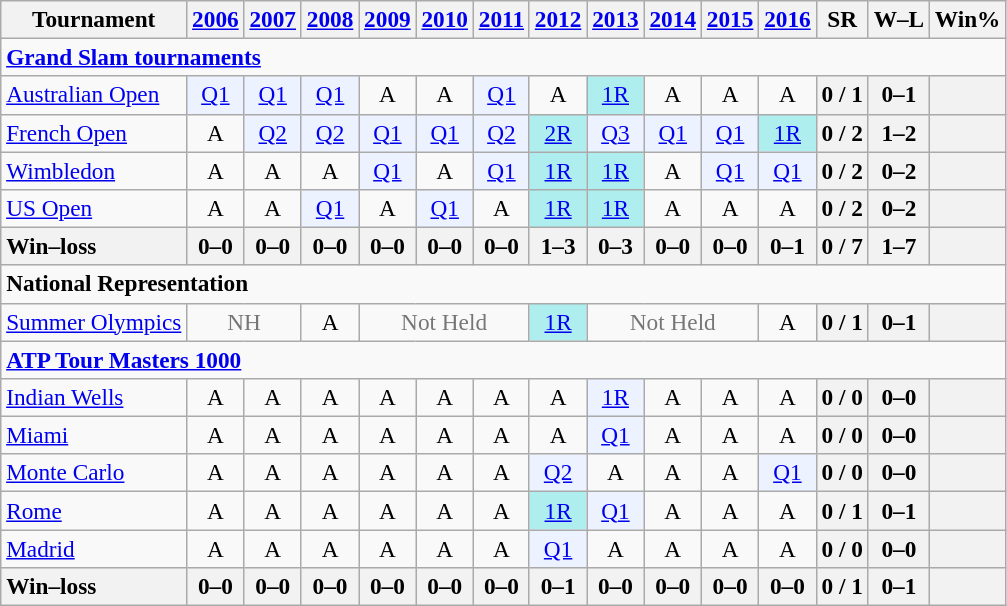<table class=wikitable style=text-align:center;font-size:97%>
<tr>
<th>Tournament</th>
<th><a href='#'>2006</a></th>
<th><a href='#'>2007</a></th>
<th><a href='#'>2008</a></th>
<th><a href='#'>2009</a></th>
<th><a href='#'>2010</a></th>
<th><a href='#'>2011</a></th>
<th><a href='#'>2012</a></th>
<th><a href='#'>2013</a></th>
<th><a href='#'>2014</a></th>
<th><a href='#'>2015</a></th>
<th><a href='#'>2016</a></th>
<th>SR</th>
<th>W–L</th>
<th>Win%</th>
</tr>
<tr>
<td colspan=25 style=text-align:left><a href='#'><strong>Grand Slam tournaments</strong></a></td>
</tr>
<tr>
<td align=left><a href='#'>Australian Open</a></td>
<td bgcolor=ecf2ff><a href='#'>Q1</a></td>
<td bgcolor=ecf2ff><a href='#'>Q1</a></td>
<td bgcolor=ecf2ff><a href='#'>Q1</a></td>
<td>A</td>
<td>A</td>
<td bgcolor=ecf2ff><a href='#'>Q1</a></td>
<td>A</td>
<td bgcolor=afeeee><a href='#'>1R</a></td>
<td>A</td>
<td>A</td>
<td>A</td>
<th>0 / 1</th>
<th>0–1</th>
<th></th>
</tr>
<tr>
<td align=left><a href='#'>French Open</a></td>
<td>A</td>
<td bgcolor=ecf2ff><a href='#'>Q2</a></td>
<td bgcolor=ecf2ff><a href='#'>Q2</a></td>
<td bgcolor=ecf2ff><a href='#'>Q1</a></td>
<td bgcolor=ecf2ff><a href='#'>Q1</a></td>
<td bgcolor=ecf2ff><a href='#'>Q2</a></td>
<td bgcolor=afeeee><a href='#'>2R</a></td>
<td bgcolor=ecf2ff><a href='#'>Q3</a></td>
<td bgcolor=ecf2ff><a href='#'>Q1</a></td>
<td bgcolor=ecf2ff><a href='#'>Q1</a></td>
<td bgcolor=afeeee><a href='#'>1R</a></td>
<th>0 / 2</th>
<th>1–2</th>
<th></th>
</tr>
<tr>
<td align=left><a href='#'>Wimbledon</a></td>
<td>A</td>
<td>A</td>
<td>A</td>
<td bgcolor=ecf2ff><a href='#'>Q1</a></td>
<td>A</td>
<td bgcolor=ecf2ff><a href='#'>Q1</a></td>
<td bgcolor=afeeee><a href='#'>1R</a></td>
<td bgcolor=afeeee><a href='#'>1R</a></td>
<td>A</td>
<td bgcolor=ecf2ff><a href='#'>Q1</a></td>
<td bgcolor=ecf2ff><a href='#'>Q1</a></td>
<th>0 / 2</th>
<th>0–2</th>
<th></th>
</tr>
<tr>
<td align=left><a href='#'>US Open</a></td>
<td>A</td>
<td>A</td>
<td bgcolor=ecf2ff><a href='#'>Q1</a></td>
<td>A</td>
<td bgcolor=ecf2ff><a href='#'>Q1</a></td>
<td>A</td>
<td bgcolor=afeeee><a href='#'>1R</a></td>
<td bgcolor=afeeee><a href='#'>1R</a></td>
<td>A</td>
<td>A</td>
<td>A</td>
<th>0 / 2</th>
<th>0–2</th>
<th></th>
</tr>
<tr>
<th style=text-align:left><strong>Win–loss</strong></th>
<th>0–0</th>
<th>0–0</th>
<th>0–0</th>
<th>0–0</th>
<th>0–0</th>
<th>0–0</th>
<th>1–3</th>
<th>0–3</th>
<th>0–0</th>
<th>0–0</th>
<th>0–1</th>
<th>0 / 7</th>
<th>1–7</th>
<th></th>
</tr>
<tr>
<td colspan=25 style=text-align:left><strong>National Representation</strong></td>
</tr>
<tr>
<td align=left><a href='#'>Summer Olympics</a></td>
<td colspan=2 style=color:#767676>NH</td>
<td>A</td>
<td colspan=3 style=color:#767676>Not Held</td>
<td bgcolor=afeeee><a href='#'>1R</a></td>
<td colspan=3 style=color:#767676>Not Held</td>
<td>A</td>
<th>0 / 1</th>
<th>0–1</th>
<th></th>
</tr>
<tr>
<td colspan=25 style=text-align:left><strong><a href='#'>ATP Tour Masters 1000</a></strong></td>
</tr>
<tr>
<td align=left><a href='#'>Indian Wells</a></td>
<td>A</td>
<td>A</td>
<td>A</td>
<td>A</td>
<td>A</td>
<td>A</td>
<td>A</td>
<td bgcolor=ecf2ff><a href='#'>1R</a></td>
<td>A</td>
<td>A</td>
<td>A</td>
<th>0 / 0</th>
<th>0–0</th>
<th></th>
</tr>
<tr>
<td align=left><a href='#'>Miami</a></td>
<td>A</td>
<td>A</td>
<td>A</td>
<td>A</td>
<td>A</td>
<td>A</td>
<td>A</td>
<td bgcolor=ecf2ff><a href='#'>Q1</a></td>
<td>A</td>
<td>A</td>
<td>A</td>
<th>0 / 0</th>
<th>0–0</th>
<th></th>
</tr>
<tr>
<td align=left><a href='#'>Monte Carlo</a></td>
<td>A</td>
<td>A</td>
<td>A</td>
<td>A</td>
<td>A</td>
<td>A</td>
<td bgcolor=ecf2ff><a href='#'>Q2</a></td>
<td>A</td>
<td>A</td>
<td>A</td>
<td bgcolor=ecf2ff><a href='#'>Q1</a></td>
<th>0 / 0</th>
<th>0–0</th>
<th></th>
</tr>
<tr>
<td align=left><a href='#'>Rome</a></td>
<td>A</td>
<td>A</td>
<td>A</td>
<td>A</td>
<td>A</td>
<td>A</td>
<td bgcolor=afeeee><a href='#'>1R</a></td>
<td bgcolor=ecf2ff><a href='#'>Q1</a></td>
<td>A</td>
<td>A</td>
<td>A</td>
<th>0 / 1</th>
<th>0–1</th>
<th></th>
</tr>
<tr>
<td align=left><a href='#'>Madrid</a></td>
<td>A</td>
<td>A</td>
<td>A</td>
<td>A</td>
<td>A</td>
<td>A</td>
<td bgcolor=ecf2ff><a href='#'>Q1</a></td>
<td>A</td>
<td>A</td>
<td>A</td>
<td>A</td>
<th>0 / 0</th>
<th>0–0</th>
<th></th>
</tr>
<tr>
<th style=text-align:left><strong>Win–loss</strong></th>
<th>0–0</th>
<th>0–0</th>
<th>0–0</th>
<th>0–0</th>
<th>0–0</th>
<th>0–0</th>
<th>0–1</th>
<th>0–0</th>
<th>0–0</th>
<th>0–0</th>
<th>0–0</th>
<th>0 / 1</th>
<th>0–1</th>
<th></th>
</tr>
</table>
